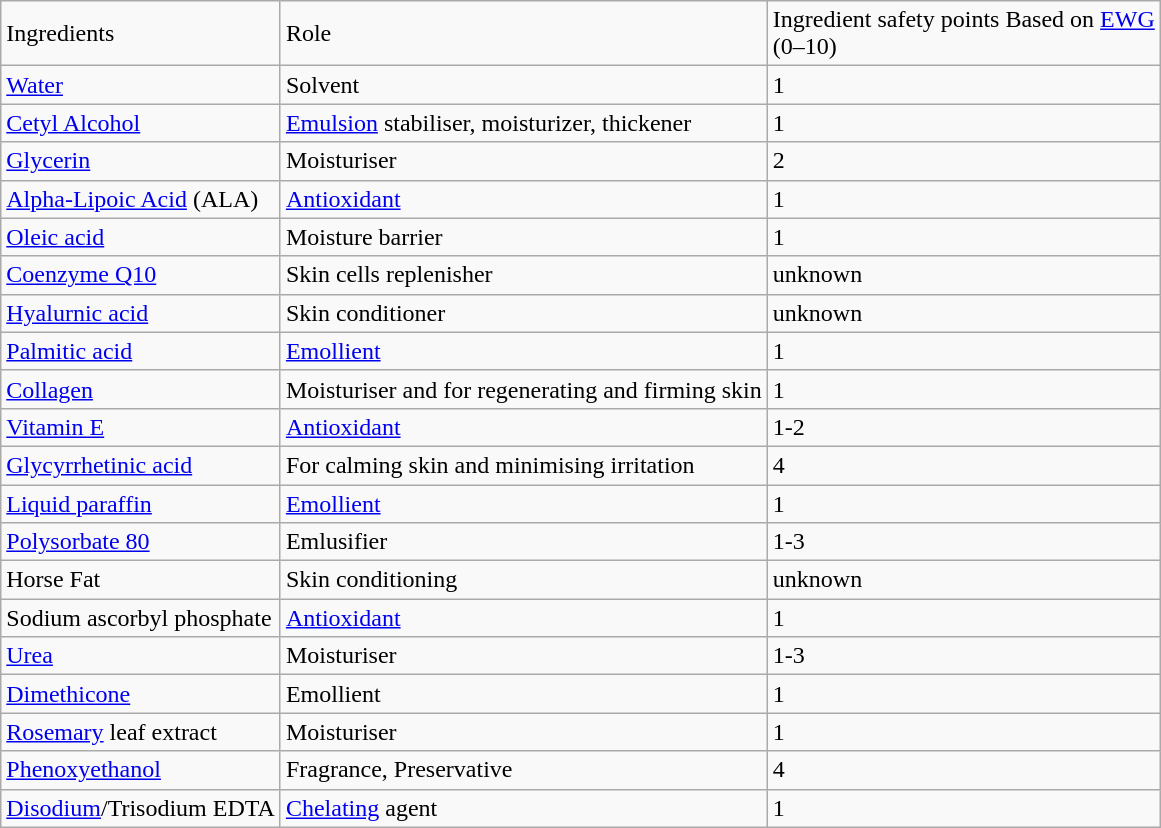<table class="wikitable">
<tr>
<td>Ingredients</td>
<td>Role</td>
<td>Ingredient safety points Based on <a href='#'>EWG</a><br>(0–10)</td>
</tr>
<tr>
<td><a href='#'>Water</a></td>
<td>Solvent</td>
<td>1</td>
</tr>
<tr>
<td><a href='#'>Cetyl Alcohol</a></td>
<td><a href='#'>Emulsion</a> stabiliser, moisturizer, thickener</td>
<td>1</td>
</tr>
<tr>
<td><a href='#'>Glycerin</a></td>
<td>Moisturiser</td>
<td>2</td>
</tr>
<tr>
<td><a href='#'>Alpha-Lipoic Acid</a> (ALA)</td>
<td><a href='#'>Antioxidant</a></td>
<td>1</td>
</tr>
<tr>
<td><a href='#'>Oleic acid</a></td>
<td>Moisture barrier</td>
<td>1</td>
</tr>
<tr>
<td><a href='#'>Coenzyme Q10</a></td>
<td>Skin cells replenisher</td>
<td>unknown</td>
</tr>
<tr>
<td><a href='#'>Hyalurnic acid</a></td>
<td>Skin conditioner</td>
<td>unknown</td>
</tr>
<tr>
<td><a href='#'>Palmitic acid</a></td>
<td><a href='#'>Emollient</a></td>
<td>1</td>
</tr>
<tr>
<td><a href='#'>Collagen</a></td>
<td>Moisturiser and for regenerating and firming skin</td>
<td>1</td>
</tr>
<tr>
<td><a href='#'>Vitamin E</a></td>
<td><a href='#'>Antioxidant</a></td>
<td>1-2</td>
</tr>
<tr>
<td><a href='#'>Glycyrrhetinic acid</a></td>
<td>For calming skin and minimising irritation</td>
<td>4</td>
</tr>
<tr>
<td><a href='#'>Liquid paraffin</a></td>
<td><a href='#'>Emollient</a></td>
<td>1</td>
</tr>
<tr>
<td><a href='#'>Polysorbate 80</a></td>
<td>Emlusifier</td>
<td>1-3</td>
</tr>
<tr>
<td>Horse Fat</td>
<td>Skin conditioning</td>
<td>unknown</td>
</tr>
<tr>
<td>Sodium ascorbyl phosphate</td>
<td><a href='#'>Antioxidant</a></td>
<td>1</td>
</tr>
<tr>
<td><a href='#'>Urea</a></td>
<td>Moisturiser</td>
<td>1-3</td>
</tr>
<tr>
<td><a href='#'>Dimethicone</a></td>
<td>Emollient</td>
<td>1</td>
</tr>
<tr>
<td><a href='#'>Rosemary</a> leaf extract</td>
<td>Moisturiser</td>
<td>1</td>
</tr>
<tr>
<td><a href='#'>Phenoxyethanol</a></td>
<td>Fragrance, Preservative</td>
<td>4</td>
</tr>
<tr>
<td><a href='#'>Disodium</a>/Trisodium EDTA</td>
<td><a href='#'>Chelating</a> agent</td>
<td>1</td>
</tr>
</table>
